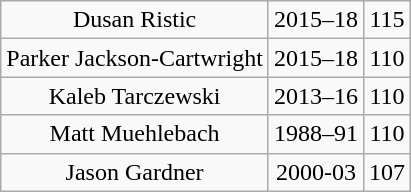<table class="wikitable" style="text-align: center;">
<tr>
<td>Dusan Ristic</td>
<td>2015–18</td>
<td>115</td>
</tr>
<tr>
<td>Parker Jackson-Cartwright</td>
<td>2015–18</td>
<td>110</td>
</tr>
<tr>
<td>Kaleb Tarczewski</td>
<td>2013–16</td>
<td>110</td>
</tr>
<tr>
<td>Matt Muehlebach</td>
<td>1988–91</td>
<td>110</td>
</tr>
<tr>
<td>Jason Gardner</td>
<td>2000-03</td>
<td>107</td>
</tr>
</table>
